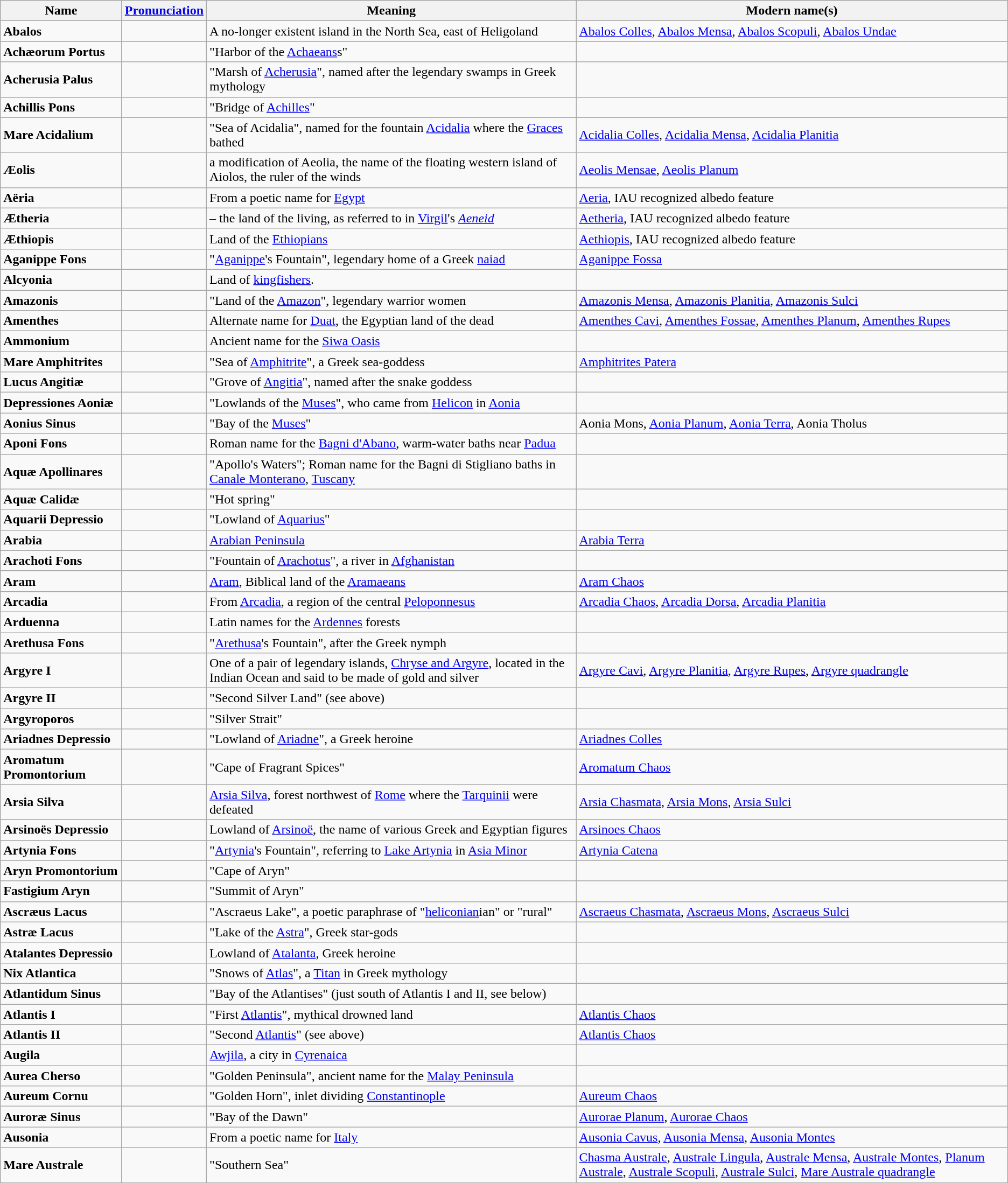<table class="wikitable">
<tr>
<th>Name</th>
<th><a href='#'>Pronunciation</a></th>
<th>Meaning</th>
<th>Modern name(s)</th>
</tr>
<tr>
<td><strong>Abalos</strong></td>
<td></td>
<td>A no-longer existent island in the North Sea, east of Heligoland</td>
<td><a href='#'>Abalos Colles</a>, <a href='#'>Abalos Mensa</a>, <a href='#'>Abalos Scopuli</a>, <a href='#'>Abalos Undae</a></td>
</tr>
<tr>
<td><strong>Achæorum Portus</strong></td>
<td></td>
<td>"Harbor of the <a href='#'>Achaeans</a>s"</td>
<td></td>
</tr>
<tr>
<td><strong>Acherusia Palus</strong></td>
<td></td>
<td>"Marsh of <a href='#'>Acherusia</a>", named after the legendary swamps in Greek mythology</td>
<td></td>
</tr>
<tr>
<td><strong>Achillis Pons</strong></td>
<td></td>
<td>"Bridge of <a href='#'>Achilles</a>"</td>
<td></td>
</tr>
<tr>
<td><strong>Mare Acidalium</strong></td>
<td></td>
<td>"Sea of Acidalia", named for the fountain <a href='#'>Acidalia</a> where the <a href='#'>Graces</a> bathed</td>
<td><a href='#'>Acidalia Colles</a>, <a href='#'>Acidalia Mensa</a>, <a href='#'>Acidalia Planitia</a></td>
</tr>
<tr>
<td><strong>Æolis</strong></td>
<td></td>
<td>a modification of Aeolia, the name of the floating western island of Aiolos, the ruler of the winds</td>
<td><a href='#'>Aeolis Mensae</a>, <a href='#'>Aeolis Planum</a></td>
</tr>
<tr>
<td><strong>Aëria</strong></td>
<td></td>
<td>From a poetic name for <a href='#'>Egypt</a></td>
<td><a href='#'>Aeria</a>, IAU recognized albedo feature</td>
</tr>
<tr>
<td><strong>Ætheria</strong></td>
<td></td>
<td>– the land of the living, as referred to in <a href='#'>Virgil</a>'s <em><a href='#'>Aeneid</a></em></td>
<td><a href='#'>Aetheria</a>, IAU recognized albedo feature</td>
</tr>
<tr>
<td><strong>Æthiopis</strong></td>
<td></td>
<td>Land of the <a href='#'>Ethiopians</a></td>
<td><a href='#'>Aethiopis</a>, IAU recognized albedo feature</td>
</tr>
<tr>
<td><strong>Aganippe Fons</strong></td>
<td></td>
<td>"<a href='#'>Aganippe</a>'s Fountain", legendary home of a Greek <a href='#'>naiad</a></td>
<td><a href='#'>Aganippe Fossa</a></td>
</tr>
<tr>
<td><strong>Alcyonia</strong></td>
<td></td>
<td>Land of <a href='#'>kingfishers</a>.</td>
<td></td>
</tr>
<tr>
<td><strong>Amazonis</strong></td>
<td></td>
<td>"Land of the <a href='#'>Amazon</a>", legendary warrior women</td>
<td><a href='#'>Amazonis Mensa</a>, <a href='#'>Amazonis Planitia</a>, <a href='#'>Amazonis Sulci</a></td>
</tr>
<tr>
<td><strong>Amenthes</strong></td>
<td></td>
<td>Alternate name for <a href='#'>Duat</a>, the Egyptian land of the dead</td>
<td><a href='#'>Amenthes Cavi</a>, <a href='#'>Amenthes Fossae</a>, <a href='#'>Amenthes Planum</a>, <a href='#'>Amenthes Rupes</a></td>
</tr>
<tr>
<td><strong>Ammonium</strong></td>
<td></td>
<td>Ancient name for the <a href='#'>Siwa Oasis</a></td>
<td></td>
</tr>
<tr>
<td><strong>Mare Amphitrites</strong></td>
<td></td>
<td>"Sea of <a href='#'>Amphitrite</a>", a Greek sea-goddess</td>
<td><a href='#'>Amphitrites Patera</a></td>
</tr>
<tr>
<td><strong>Lucus Angitiæ</strong></td>
<td></td>
<td>"Grove of <a href='#'>Angitia</a>", named after the snake goddess</td>
<td></td>
</tr>
<tr>
<td><strong>Depressiones Aoniæ</strong></td>
<td></td>
<td>"Lowlands of the <a href='#'>Muses</a>", who came from <a href='#'>Helicon</a> in <a href='#'>Aonia</a></td>
<td></td>
</tr>
<tr>
<td><strong>Aonius Sinus</strong></td>
<td></td>
<td>"Bay of the <a href='#'>Muses</a>"</td>
<td>Aonia Mons, <a href='#'>Aonia Planum</a>, <a href='#'>Aonia Terra</a>, Aonia Tholus</td>
</tr>
<tr>
<td><strong>Aponi Fons</strong></td>
<td></td>
<td>Roman name for the <a href='#'>Bagni d'Abano</a>, warm-water baths near <a href='#'>Padua</a></td>
<td></td>
</tr>
<tr>
<td><strong>Aquæ Apollinares</strong></td>
<td></td>
<td>"Apollo's Waters"; Roman name for the Bagni di Stigliano baths in <a href='#'>Canale Monterano</a>, <a href='#'>Tuscany</a></td>
<td></td>
</tr>
<tr>
<td><strong>Aquæ Calidæ</strong></td>
<td></td>
<td>"Hot spring"</td>
<td></td>
</tr>
<tr>
<td><strong>Aquarii Depressio</strong></td>
<td></td>
<td>"Lowland of <a href='#'>Aquarius</a>"</td>
<td></td>
</tr>
<tr>
<td><strong>Arabia</strong></td>
<td></td>
<td><a href='#'>Arabian Peninsula</a></td>
<td><a href='#'>Arabia Terra</a></td>
</tr>
<tr>
<td><strong>Arachoti Fons</strong></td>
<td></td>
<td>"Fountain of <a href='#'>Arachotus</a>", a river in <a href='#'>Afghanistan</a></td>
<td></td>
</tr>
<tr>
<td><strong>Aram</strong></td>
<td></td>
<td><a href='#'>Aram</a>, Biblical land of the <a href='#'>Aramaeans</a></td>
<td><a href='#'>Aram Chaos</a></td>
</tr>
<tr>
<td><strong>Arcadia</strong></td>
<td></td>
<td>From <a href='#'>Arcadia</a>, a region of the central <a href='#'>Peloponnesus</a></td>
<td><a href='#'>Arcadia Chaos</a>, <a href='#'>Arcadia Dorsa</a>, <a href='#'>Arcadia Planitia</a></td>
</tr>
<tr>
<td><strong>Arduenna</strong></td>
<td></td>
<td>Latin names for the <a href='#'>Ardennes</a> forests</td>
<td></td>
</tr>
<tr>
<td><strong>Arethusa Fons</strong></td>
<td></td>
<td>"<a href='#'>Arethusa</a>'s Fountain", after the Greek nymph</td>
<td></td>
</tr>
<tr>
<td><strong>Argyre I</strong></td>
<td></td>
<td>One of a pair of legendary islands, <a href='#'>Chryse and Argyre</a>, located in the Indian Ocean and said to be made of gold and silver</td>
<td><a href='#'>Argyre Cavi</a>, <a href='#'>Argyre Planitia</a>, <a href='#'>Argyre Rupes</a>, <a href='#'>Argyre quadrangle</a></td>
</tr>
<tr>
<td><strong>Argyre II</strong></td>
<td></td>
<td>"Second Silver Land" (see above)</td>
<td></td>
</tr>
<tr>
<td><strong>Argyroporos</strong></td>
<td></td>
<td>"Silver Strait"</td>
<td></td>
</tr>
<tr>
<td><strong>Ariadnes Depressio</strong></td>
<td></td>
<td>"Lowland of <a href='#'>Ariadne</a>", a Greek heroine</td>
<td><a href='#'>Ariadnes Colles</a></td>
</tr>
<tr>
<td><strong>Aromatum Promontorium</strong></td>
<td></td>
<td>"Cape of Fragrant Spices"</td>
<td><a href='#'>Aromatum Chaos</a></td>
</tr>
<tr>
<td><strong>Arsia Silva</strong></td>
<td></td>
<td><a href='#'>Arsia Silva</a>, forest northwest of <a href='#'>Rome</a> where the <a href='#'>Tarquinii</a> were defeated</td>
<td><a href='#'>Arsia Chasmata</a>, <a href='#'>Arsia Mons</a>, <a href='#'>Arsia Sulci</a></td>
</tr>
<tr>
<td><strong>Arsinoës Depressio</strong></td>
<td></td>
<td>Lowland of <a href='#'>Arsinoë</a>, the name of various Greek and Egyptian figures</td>
<td><a href='#'>Arsinoes Chaos</a></td>
</tr>
<tr>
<td><strong>Artynia Fons</strong></td>
<td></td>
<td>"<a href='#'>Artynia</a>'s Fountain", referring to <a href='#'>Lake Artynia</a> in <a href='#'>Asia Minor</a></td>
<td><a href='#'>Artynia Catena</a></td>
</tr>
<tr>
<td><strong>Aryn Promontorium</strong></td>
<td></td>
<td>"Cape of Aryn"</td>
<td></td>
</tr>
<tr>
<td><strong>Fastigium Aryn</strong></td>
<td></td>
<td>"Summit of Aryn"</td>
<td></td>
</tr>
<tr>
<td><strong>Ascræus Lacus</strong></td>
<td></td>
<td>"Ascraeus Lake", a poetic paraphrase of "<a href='#'>heliconian</a>ian" or "rural"</td>
<td><a href='#'>Ascraeus Chasmata</a>, <a href='#'>Ascraeus Mons</a>, <a href='#'>Ascraeus Sulci</a></td>
</tr>
<tr>
<td><strong>Astræ Lacus</strong></td>
<td></td>
<td>"Lake of the <a href='#'>Astra</a>", Greek star-gods </td>
<td></td>
</tr>
<tr>
<td><strong>Atalantes Depressio</strong></td>
<td></td>
<td>Lowland of <a href='#'>Atalanta</a>, Greek heroine</td>
<td></td>
</tr>
<tr>
<td><strong>Nix Atlantica</strong></td>
<td></td>
<td>"Snows of <a href='#'>Atlas</a>", a <a href='#'>Titan</a> in Greek mythology</td>
<td></td>
</tr>
<tr>
<td><strong>Atlantidum Sinus</strong></td>
<td></td>
<td>"Bay of the Atlantises" (just south of Atlantis I and II, see below)</td>
<td></td>
</tr>
<tr>
<td><strong>Atlantis I</strong></td>
<td></td>
<td>"First <a href='#'>Atlantis</a>", mythical drowned land</td>
<td><a href='#'>Atlantis Chaos</a></td>
</tr>
<tr>
<td><strong>Atlantis II</strong></td>
<td></td>
<td>"Second <a href='#'>Atlantis</a>" (see above)</td>
<td><a href='#'>Atlantis Chaos</a></td>
</tr>
<tr>
<td><strong>Augila</strong></td>
<td></td>
<td><a href='#'>Awjila</a>, a city in <a href='#'>Cyrenaica</a></td>
<td></td>
</tr>
<tr>
<td><strong>Aurea Cherso</strong></td>
<td></td>
<td>"Golden Peninsula", ancient name for the <a href='#'>Malay Peninsula</a></td>
<td></td>
</tr>
<tr>
<td><strong>Aureum Cornu</strong></td>
<td></td>
<td>"Golden Horn", inlet dividing <a href='#'>Constantinople</a></td>
<td><a href='#'>Aureum Chaos</a></td>
</tr>
<tr>
<td><strong>Auroræ Sinus</strong></td>
<td></td>
<td>"Bay of the Dawn"</td>
<td><a href='#'>Aurorae Planum</a>, <a href='#'>Aurorae Chaos</a></td>
</tr>
<tr>
<td><strong>Ausonia</strong></td>
<td></td>
<td>From a poetic name for <a href='#'>Italy</a></td>
<td><a href='#'>Ausonia Cavus</a>, <a href='#'>Ausonia Mensa</a>, <a href='#'>Ausonia Montes</a></td>
</tr>
<tr>
<td><strong>Mare Australe</strong></td>
<td></td>
<td>"Southern Sea"</td>
<td><a href='#'>Chasma Australe</a>, <a href='#'>Australe Lingula</a>, <a href='#'>Australe Mensa</a>, <a href='#'>Australe Montes</a>, <a href='#'>Planum Australe</a>, <a href='#'>Australe Scopuli</a>, <a href='#'>Australe Sulci</a>, <a href='#'>Mare Australe quadrangle</a></td>
</tr>
</table>
